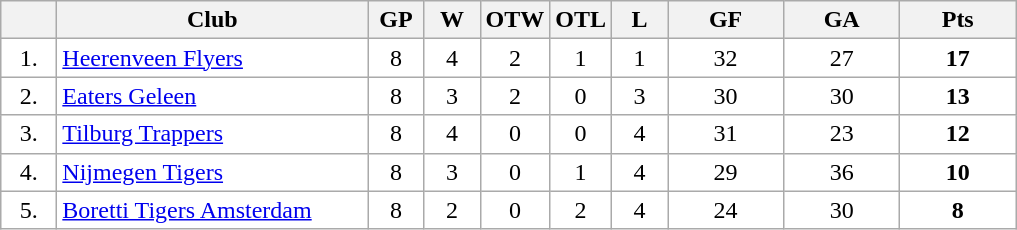<table class="wikitable">
<tr>
<th width="30"></th>
<th width="200">Club</th>
<th width="30">GP</th>
<th width="30">W</th>
<th width="30">OTW</th>
<th width="30">OTL</th>
<th width="30">L</th>
<th width="70">GF</th>
<th width="70">GA</th>
<th width="70">Pts</th>
</tr>
<tr bgcolor="#FFFFFF" align="center">
<td>1.</td>
<td align="left"><a href='#'>Heerenveen Flyers</a></td>
<td>8</td>
<td>4</td>
<td>2</td>
<td>1</td>
<td>1</td>
<td>32</td>
<td>27</td>
<td><strong>17</strong></td>
</tr>
<tr bgcolor="#FFFFFF" align="center">
<td>2.</td>
<td align="left"><a href='#'>Eaters Geleen</a></td>
<td>8</td>
<td>3</td>
<td>2</td>
<td>0</td>
<td>3</td>
<td>30</td>
<td>30</td>
<td><strong>13</strong></td>
</tr>
<tr bgcolor="#FFFFFF" align="center">
<td>3.</td>
<td align="left"><a href='#'>Tilburg Trappers</a></td>
<td>8</td>
<td>4</td>
<td>0</td>
<td>0</td>
<td>4</td>
<td>31</td>
<td>23</td>
<td><strong>12</strong></td>
</tr>
<tr bgcolor="#FFFFFF" align="center">
<td>4.</td>
<td align="left"><a href='#'>Nijmegen Tigers</a></td>
<td>8</td>
<td>3</td>
<td>0</td>
<td>1</td>
<td>4</td>
<td>29</td>
<td>36</td>
<td><strong>10</strong></td>
</tr>
<tr bgcolor="#FFFFFF" align="center">
<td>5.</td>
<td align="left"><a href='#'>Boretti Tigers Amsterdam</a></td>
<td>8</td>
<td>2</td>
<td>0</td>
<td>2</td>
<td>4</td>
<td>24</td>
<td>30</td>
<td><strong>8</strong></td>
</tr>
</table>
